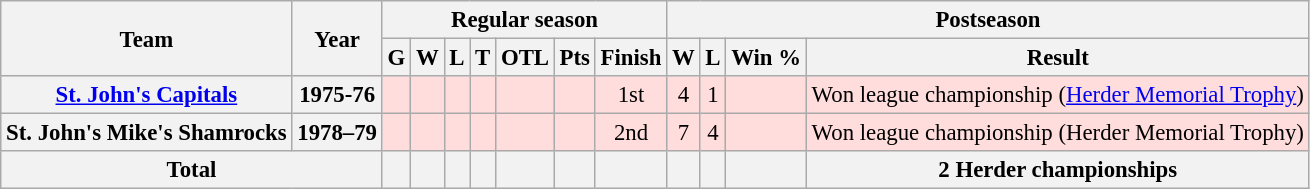<table class="wikitable" style="font-size:95%; text-align:center;">
<tr>
<th rowspan="2">Team</th>
<th rowspan="2">Year</th>
<th colspan="7">Regular season</th>
<th colspan="4">Postseason</th>
</tr>
<tr>
<th>G</th>
<th>W</th>
<th>L</th>
<th>T</th>
<th>OTL</th>
<th>Pts</th>
<th>Finish</th>
<th>W</th>
<th>L</th>
<th>Win %</th>
<th>Result</th>
</tr>
<tr style="background:#fdd;">
<th><a href='#'>St. John's Capitals</a></th>
<th>1975-76</th>
<td></td>
<td></td>
<td></td>
<td></td>
<td></td>
<td></td>
<td>1st</td>
<td>4</td>
<td>1</td>
<td></td>
<td>Won league championship (<a href='#'>Herder Memorial Trophy</a>)</td>
</tr>
<tr style="background:#fdd;">
<th>St. John's Mike's Shamrocks</th>
<th>1978–79</th>
<td></td>
<td></td>
<td></td>
<td></td>
<td></td>
<td></td>
<td>2nd</td>
<td>7</td>
<td>4</td>
<td></td>
<td>Won league championship (Herder Memorial Trophy)</td>
</tr>
<tr>
<th colspan="2">Total</th>
<th></th>
<th></th>
<th></th>
<th></th>
<th></th>
<th> </th>
<th> </th>
<th></th>
<th></th>
<th></th>
<th>2 Herder championships</th>
</tr>
</table>
